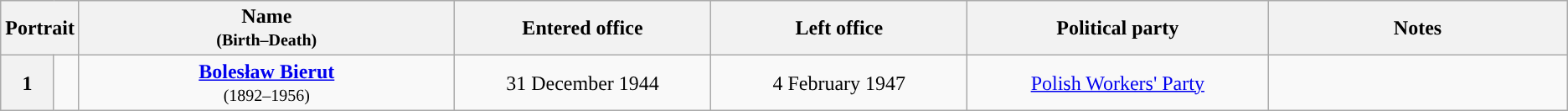<table class="wikitable" style="text-align:center">
<tr>
<th colspan=2>Portrait</th>
<th width=25%>Name<br><small>(Birth–Death)</small></th>
<th width=17%>Entered office</th>
<th width=17%>Left office</th>
<th width=20%>Political party</th>
<th width=20%>Notes</th>
</tr>
<tr>
<th style="background:">1</th>
<td></td>
<td><strong><a href='#'>Bolesław Bierut</a></strong><br><small>(1892–1956)</small></td>
<td>31 December 1944</td>
<td>4 February 1947</td>
<td><a href='#'>Polish Workers' Party</a></td>
<td></td>
</tr>
</table>
